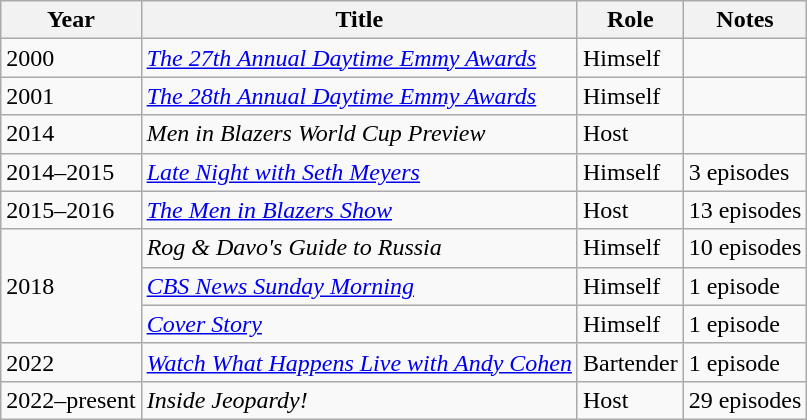<table class="wikitable sortable">
<tr>
<th>Year</th>
<th>Title</th>
<th>Role</th>
<th>Notes</th>
</tr>
<tr>
<td>2000</td>
<td><em><a href='#'>The 27th Annual Daytime Emmy Awards</a></em></td>
<td>Himself</td>
<td></td>
</tr>
<tr>
<td>2001</td>
<td><em><a href='#'>The 28th Annual Daytime Emmy Awards</a></em></td>
<td>Himself</td>
<td></td>
</tr>
<tr>
<td>2014</td>
<td><em>Men in Blazers World Cup Preview</em></td>
<td>Host</td>
<td></td>
</tr>
<tr>
<td>2014–2015</td>
<td><em><a href='#'>Late Night with Seth Meyers</a></em></td>
<td>Himself</td>
<td>3 episodes</td>
</tr>
<tr>
<td>2015–2016</td>
<td><em><a href='#'>The Men in Blazers Show</a></em></td>
<td>Host</td>
<td>13 episodes</td>
</tr>
<tr>
<td rowspan="3">2018</td>
<td><em>Rog & Davo's Guide to Russia</em></td>
<td>Himself</td>
<td>10 episodes</td>
</tr>
<tr>
<td><em><a href='#'>CBS News Sunday Morning</a></em></td>
<td>Himself</td>
<td>1 episode</td>
</tr>
<tr>
<td><em><a href='#'>Cover Story</a></em></td>
<td>Himself</td>
<td>1 episode</td>
</tr>
<tr>
<td>2022</td>
<td><em><a href='#'>Watch What Happens Live with Andy Cohen</a></em></td>
<td>Bartender</td>
<td>1 episode</td>
</tr>
<tr>
<td>2022–present</td>
<td><em>Inside Jeopardy!</em></td>
<td>Host</td>
<td>29 episodes</td>
</tr>
</table>
